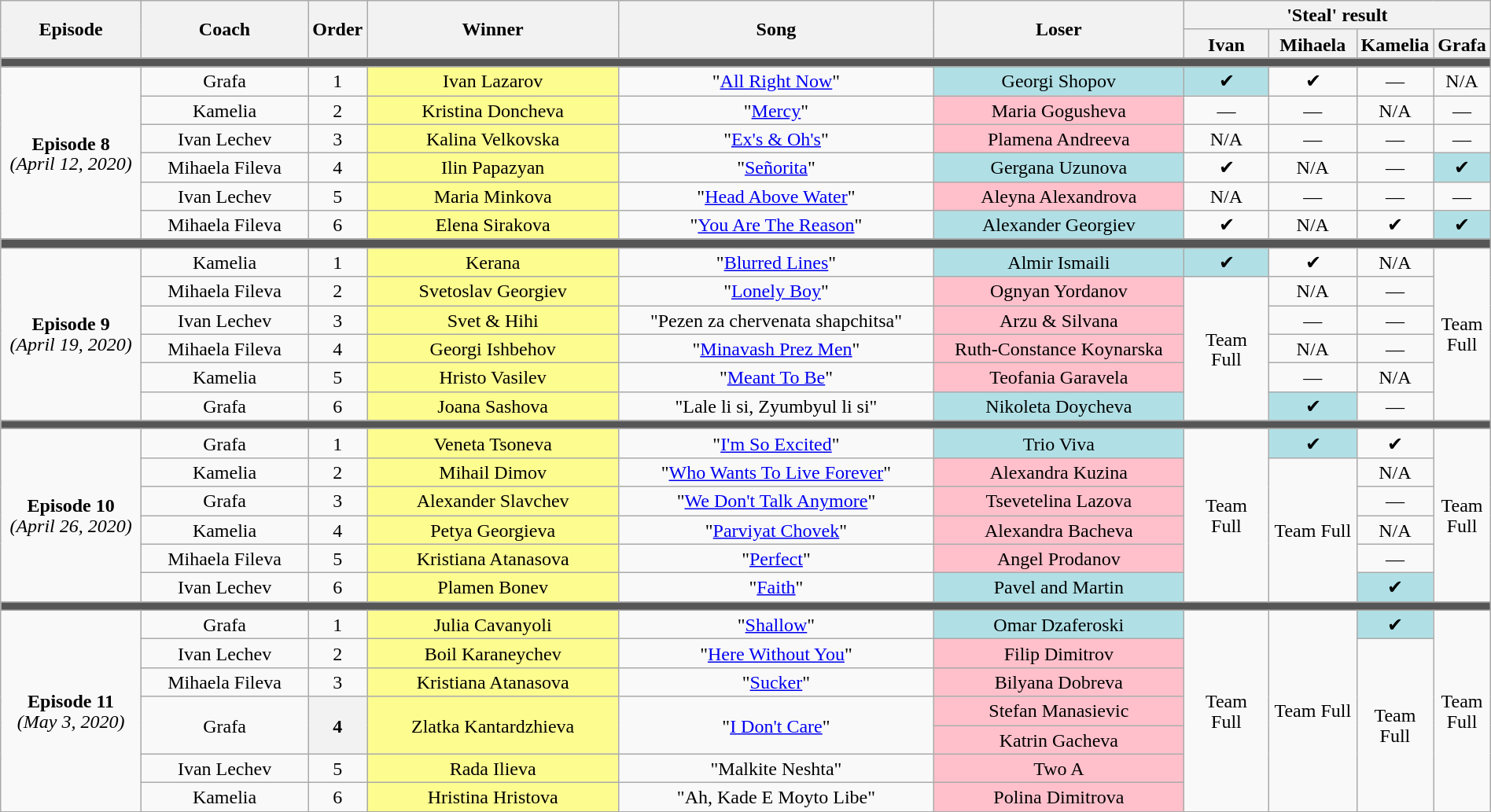<table class="wikitable" style="text-align:center; line-height:17px; width:100%;">
<tr>
<th rowspan="2" style="width:10%;">Episode</th>
<th rowspan="2" style="width:12%;">Coach</th>
<th rowspan="2" style="width:03%;">Order</th>
<th rowspan="2" style="width:18%;">Winner</th>
<th rowspan="2" style="width:23%;">Song</th>
<th rowspan="2" style="width:18%;">Loser</th>
<th colspan="4">'Steal' result</th>
</tr>
<tr>
<th style="width:06%;"><strong>Ivan</strong></th>
<th style="width:06%;"><strong>Mihaela</strong></th>
<th style="width:06%;"><strong>Kamelia</strong></th>
<th style="width:06%;"><strong>Grafa</strong></th>
</tr>
<tr>
<td colspan="10" style="background:#555;"></td>
</tr>
<tr>
<td rowspan="6"><strong>Episode 8</strong><br><em>(April 12, 2020)</em></td>
<td>Grafa</td>
<td>1</td>
<td style="background:#fdfc8f;">Ivan  Lazarov</td>
<td>"<a href='#'>All Right Now</a>"</td>
<td style="background:#b0e0e6;">Georgi  Shopov</td>
<td style="background:#b0e0e6;">✔</td>
<td>✔</td>
<td>—</td>
<td>N/A</td>
</tr>
<tr>
<td>Kamelia</td>
<td>2</td>
<td style="background:#fdfc8f;">Kristina  Doncheva</td>
<td>"<a href='#'>Mercy</a>"</td>
<td style="background:pink;">Maria  Gogusheva</td>
<td>—</td>
<td>—</td>
<td>N/A</td>
<td>—</td>
</tr>
<tr>
<td>Ivan  Lechev</td>
<td>3</td>
<td style="background:#fdfc8f;">Kalina  Velkovska</td>
<td>"<a href='#'>Ex's & Oh's</a>"</td>
<td style="background:pink;">Plamena  Andreeva</td>
<td>N/A</td>
<td>—</td>
<td>—</td>
<td>—</td>
</tr>
<tr>
<td>Mihaela  Fileva</td>
<td>4</td>
<td style="background:#fdfc8f;">Ilin  Papazyan</td>
<td>"<a href='#'>Señorita</a>"</td>
<td style="background:#b0e0e6;">Gergana  Uzunova</td>
<td>✔</td>
<td>N/A</td>
<td>—</td>
<td style="background:#b0e0e6;">✔</td>
</tr>
<tr>
<td>Ivan  Lechev</td>
<td>5</td>
<td style="background:#fdfc8f;">Maria  Minkova</td>
<td>"<a href='#'>Head Above Water</a>"</td>
<td style="background:pink;">Aleyna  Alexandrova</td>
<td>N/A</td>
<td>—</td>
<td>—</td>
<td>—</td>
</tr>
<tr>
<td>Mihaela  Fileva</td>
<td>6</td>
<td style="background:#fdfc8f;">Elena  Sirakova</td>
<td>"<a href='#'>You Are The Reason</a>"</td>
<td style="background:#b0e0e6;">Alexander  Georgiev</td>
<td>✔</td>
<td>N/A</td>
<td>✔</td>
<td style="background:#b0e0e6;">✔</td>
</tr>
<tr>
<td colspan="10" style="background:#555;"></td>
</tr>
<tr>
<td rowspan="6"><strong>Episode 9</strong><br><em>(April 19, 2020)</em></td>
<td>Kamelia</td>
<td>1</td>
<td style="background:#fdfc8f;">Kerana</td>
<td>"<a href='#'>Blurred Lines</a>"</td>
<td style="background:#b0e0e6;">Almir  Ismaili</td>
<td style="background:#b0e0e6;">✔</td>
<td>✔</td>
<td>N/A</td>
<td rowspan="6">Team Full</td>
</tr>
<tr>
<td>Mihaela  Fileva</td>
<td>2</td>
<td style="background:#fdfc8f;">Svetoslav  Georgiev</td>
<td>"<a href='#'>Lonely Boy</a>"</td>
<td style="background:pink;">Ognyan  Yordanov</td>
<td rowspan="5">Team Full</td>
<td>N/A</td>
<td>—</td>
</tr>
<tr>
<td>Ivan  Lechev</td>
<td>3</td>
<td style="background:#fdfc8f;">Svet &  Hihi</td>
<td>"Pezen za chervenata shapchitsa"</td>
<td style="background:pink;">Arzu &  Silvana</td>
<td>—</td>
<td>—</td>
</tr>
<tr>
<td>Mihaela  Fileva</td>
<td>4</td>
<td style="background:#fdfc8f;">Georgi  Ishbehov</td>
<td>"<a href='#'>Minavash Prez Men</a>"</td>
<td style="background:pink;">Ruth-Constance Koynarska</td>
<td>N/A</td>
<td>—</td>
</tr>
<tr>
<td>Kamelia</td>
<td>5</td>
<td style="background:#fdfc8f;">Hristo  Vasilev</td>
<td>"<a href='#'>Meant To Be</a>"</td>
<td style="background:pink;">Teofania  Garavela</td>
<td>—</td>
<td>N/A</td>
</tr>
<tr>
<td>Grafa</td>
<td>6</td>
<td style="background:#fdfc8f;">Joana  Sashova</td>
<td>"Lale  li si, Zyumbyul li si"</td>
<td style="background:#b0e0e6;">Nikoleta  Doycheva</td>
<td style="background:#b0e0e6;">✔</td>
<td>—</td>
</tr>
<tr>
<td colspan="10" style="background:#555;"></td>
</tr>
<tr>
</tr>
<tr>
<td rowspan="6"><strong>Episode 10</strong><br><em>(April 26, 2020)</em></td>
<td>Grafa</td>
<td>1</td>
<td style="background:#fdfc8f;">Veneta  Tsoneva</td>
<td>"<a href='#'>I'm So Excited</a>"</td>
<td style="background:#b0e0e6;">Trio Viva</td>
<td rowspan="6">Team Full</td>
<td style="background:#b0e0e6;">✔</td>
<td>✔</td>
<td rowspan="6">Team Full</td>
</tr>
<tr>
<td>Kamelia</td>
<td>2</td>
<td style="background:#fdfc8f;">Mihail  Dimov</td>
<td>"<a href='#'>Who Wants To Live Forever</a>"</td>
<td style="background:pink;">Alexandra  Kuzina</td>
<td rowspan="5">Team Full</td>
<td>N/A</td>
</tr>
<tr>
<td>Grafa</td>
<td>3</td>
<td style="background:#fdfc8f;">Alexander  Slavchev</td>
<td>"<a href='#'>We Don't Talk Anymore</a>"</td>
<td style="background:pink;">Tsevetelina  Lazova</td>
<td>—</td>
</tr>
<tr>
<td>Kamelia</td>
<td>4</td>
<td style="background:#fdfc8f;">Petya  Georgieva</td>
<td>"<a href='#'>Parviyat Chovek</a>"</td>
<td style="background:pink;">Alexandra Bacheva</td>
<td>N/A</td>
</tr>
<tr>
<td>Mihaela  Fileva</td>
<td>5</td>
<td style="background:#fdfc8f;">Kristiana  Atanasova</td>
<td>"<a href='#'>Perfect</a>"</td>
<td style="background:pink;">Angel  Prodanov</td>
<td>—</td>
</tr>
<tr>
<td>Ivan  Lechev</td>
<td>6</td>
<td style="background:#fdfc8f;">Plamen  Bonev</td>
<td>"<a href='#'>Faith</a>"</td>
<td style="background:#b0e0e6;">Pavel and  Martin</td>
<td style="background:#b0e0e6;">✔</td>
</tr>
<tr>
</tr>
<tr>
<td colspan="10" style="background:#555;"></td>
</tr>
<tr>
<td rowspan="7"><strong>Episode 11</strong><br><em>(May 3, 2020)</em></td>
<td>Grafa</td>
<td>1</td>
<td style="background:#fdfc8f;">Julia  Cavanyoli</td>
<td>"<a href='#'>Shallow</a>"</td>
<td style="background:#b0e0e6;">Omar  Dzaferoski</td>
<td rowspan="7">Team Full</td>
<td rowspan="7">Team Full</td>
<td style="background:#b0e0e6;">✔</td>
<td rowspan="7">Team Full</td>
</tr>
<tr>
<td>Ivan  Lechev</td>
<td>2</td>
<td style="background:#fdfc8f;">Boil  Karaneychev</td>
<td>"<a href='#'>Here Without You</a>"</td>
<td style="background:pink;">Filip  Dimitrov</td>
<td rowspan="6">Team Full</td>
</tr>
<tr>
<td>Mihaela  Fileva</td>
<td>3</td>
<td style="background:#fdfc8f;">Kristiana  Atanasova</td>
<td>"<a href='#'>Sucker</a>"</td>
<td style="background:pink;">Bilyana  Dobreva</td>
</tr>
<tr>
<td rowspan="2">Grafa</td>
<th rowspan="2">4</th>
<td rowspan="2" bgcolor="#fdfc8f">Zlatka  Kantardzhieva</td>
<td rowspan="2">"<a href='#'>I Don't Care</a>"</td>
<td bgcolor="pink">Stefan  Manasievic </td>
</tr>
<tr>
<td bgcolor="pink">Katrin  Gacheva </td>
</tr>
<tr>
<td>Ivan  Lechev</td>
<td>5</td>
<td style="background:#fdfc8f;">Rada  Ilieva</td>
<td>"Malkite  Neshta"</td>
<td style="background:pink;">Two A</td>
</tr>
<tr>
<td>Kamelia</td>
<td>6</td>
<td style="background:#fdfc8f;">Hristina  Hristova</td>
<td>"Ah,  Kade E Moyto Libe"</td>
<td style="background:pink;">Polina  Dimitrova</td>
</tr>
</table>
